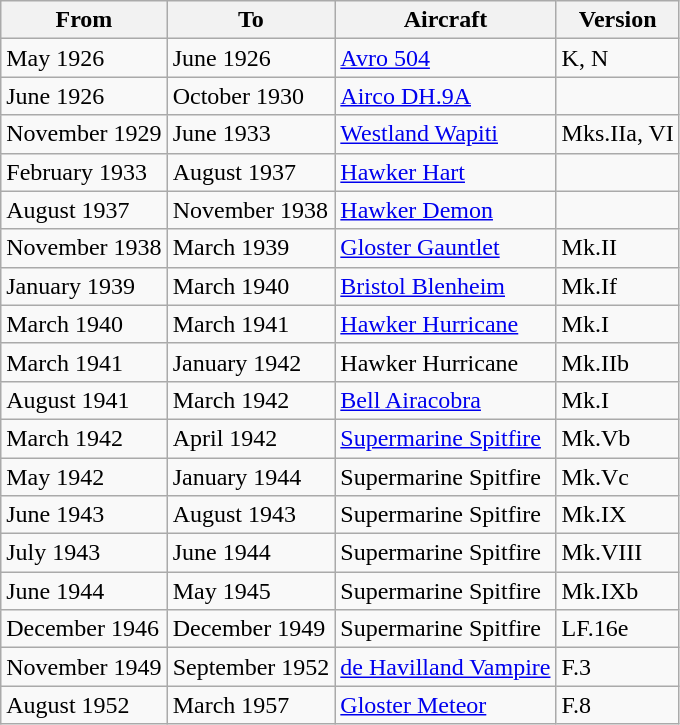<table class="wikitable">
<tr>
<th>From</th>
<th>To</th>
<th>Aircraft</th>
<th>Version</th>
</tr>
<tr>
<td>May 1926</td>
<td>June 1926</td>
<td><a href='#'>Avro 504</a></td>
<td>K, N</td>
</tr>
<tr>
<td>June 1926</td>
<td>October 1930</td>
<td><a href='#'>Airco DH.9A</a></td>
<td></td>
</tr>
<tr>
<td>November 1929</td>
<td>June 1933</td>
<td><a href='#'>Westland Wapiti</a></td>
<td>Mks.IIa, VI</td>
</tr>
<tr>
<td>February 1933</td>
<td>August 1937</td>
<td><a href='#'>Hawker Hart</a></td>
<td></td>
</tr>
<tr>
<td>August 1937</td>
<td>November 1938</td>
<td><a href='#'>Hawker Demon</a></td>
<td></td>
</tr>
<tr>
<td>November 1938</td>
<td>March 1939</td>
<td><a href='#'>Gloster Gauntlet</a></td>
<td>Mk.II</td>
</tr>
<tr>
<td>January 1939</td>
<td>March 1940</td>
<td><a href='#'>Bristol Blenheim</a></td>
<td>Mk.If</td>
</tr>
<tr>
<td>March 1940</td>
<td>March 1941</td>
<td><a href='#'>Hawker Hurricane</a></td>
<td>Mk.I</td>
</tr>
<tr>
<td>March 1941</td>
<td>January 1942</td>
<td>Hawker Hurricane</td>
<td>Mk.IIb</td>
</tr>
<tr>
<td>August 1941</td>
<td>March 1942</td>
<td><a href='#'>Bell Airacobra</a></td>
<td>Mk.I</td>
</tr>
<tr>
<td>March 1942</td>
<td>April 1942</td>
<td><a href='#'>Supermarine Spitfire</a></td>
<td>Mk.Vb</td>
</tr>
<tr>
<td>May 1942</td>
<td>January 1944</td>
<td>Supermarine Spitfire</td>
<td>Mk.Vc</td>
</tr>
<tr>
<td>June 1943</td>
<td>August 1943</td>
<td>Supermarine Spitfire</td>
<td>Mk.IX</td>
</tr>
<tr>
<td>July 1943</td>
<td>June 1944</td>
<td>Supermarine Spitfire</td>
<td>Mk.VIII</td>
</tr>
<tr>
<td>June 1944</td>
<td>May 1945</td>
<td>Supermarine Spitfire</td>
<td>Mk.IXb</td>
</tr>
<tr>
<td>December 1946</td>
<td>December 1949</td>
<td>Supermarine Spitfire</td>
<td>LF.16e</td>
</tr>
<tr>
<td>November 1949</td>
<td>September 1952</td>
<td><a href='#'>de Havilland Vampire</a></td>
<td>F.3</td>
</tr>
<tr>
<td>August 1952</td>
<td>March 1957</td>
<td><a href='#'>Gloster Meteor</a></td>
<td>F.8</td>
</tr>
</table>
